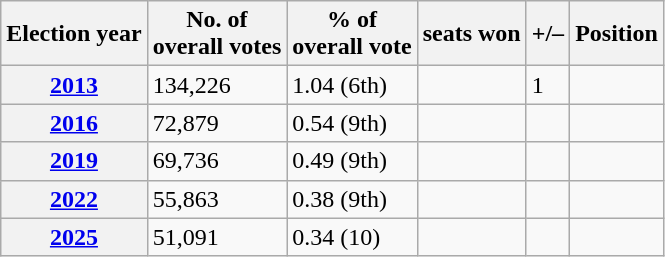<table class=wikitable>
<tr>
<th>Election year</th>
<th>No. of<br>overall votes</th>
<th>% of<br>overall vote</th>
<th>seats won</th>
<th>+/–</th>
<th>Position</th>
</tr>
<tr>
<th><a href='#'>2013</a></th>
<td>134,226</td>
<td>1.04 (6th)</td>
<td></td>
<td> 1</td>
<td></td>
</tr>
<tr>
<th><a href='#'>2016</a><br></th>
<td>72,879</td>
<td>0.54 (9th)</td>
<td></td>
<td></td>
<td></td>
</tr>
<tr>
<th><a href='#'>2019</a></th>
<td>69,736</td>
<td>0.49 (9th)</td>
<td></td>
<td></td>
<td></td>
</tr>
<tr>
<th><a href='#'>2022</a></th>
<td>55,863</td>
<td>0.38 (9th)</td>
<td></td>
<td></td>
<td></td>
</tr>
<tr>
<th><a href='#'>2025</a></th>
<td>51,091</td>
<td>0.34 (10)</td>
<td></td>
<td></td>
<td></td>
</tr>
</table>
